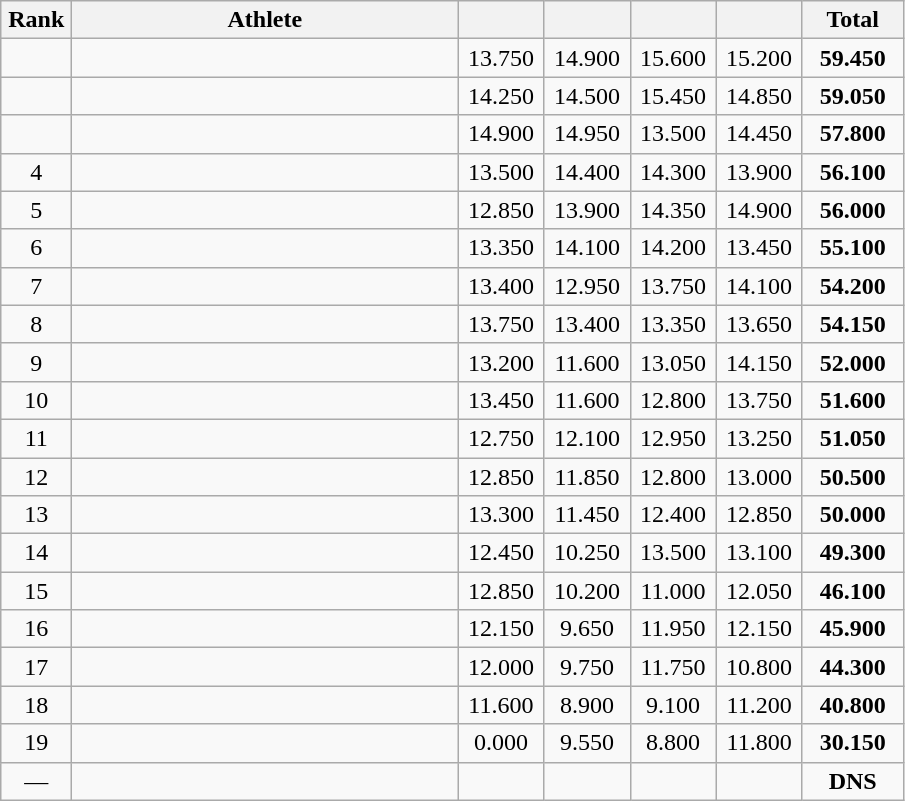<table class=wikitable style="text-align:center">
<tr>
<th width=40>Rank</th>
<th width=250>Athlete</th>
<th width=50></th>
<th width=50></th>
<th width=50></th>
<th width=50></th>
<th width=60>Total</th>
</tr>
<tr>
<td></td>
<td align=left></td>
<td>13.750</td>
<td>14.900</td>
<td>15.600</td>
<td>15.200</td>
<td><strong>59.450</strong></td>
</tr>
<tr>
<td></td>
<td align=left></td>
<td>14.250</td>
<td>14.500</td>
<td>15.450</td>
<td>14.850</td>
<td><strong>59.050</strong></td>
</tr>
<tr>
<td></td>
<td align=left></td>
<td>14.900</td>
<td>14.950</td>
<td>13.500</td>
<td>14.450</td>
<td><strong>57.800</strong></td>
</tr>
<tr>
<td>4</td>
<td align=left></td>
<td>13.500</td>
<td>14.400</td>
<td>14.300</td>
<td>13.900</td>
<td><strong>56.100</strong></td>
</tr>
<tr>
<td>5</td>
<td align=left></td>
<td>12.850</td>
<td>13.900</td>
<td>14.350</td>
<td>14.900</td>
<td><strong>56.000</strong></td>
</tr>
<tr>
<td>6</td>
<td align=left></td>
<td>13.350</td>
<td>14.100</td>
<td>14.200</td>
<td>13.450</td>
<td><strong>55.100</strong></td>
</tr>
<tr>
<td>7</td>
<td align=left></td>
<td>13.400</td>
<td>12.950</td>
<td>13.750</td>
<td>14.100</td>
<td><strong>54.200</strong></td>
</tr>
<tr>
<td>8</td>
<td align=left></td>
<td>13.750</td>
<td>13.400</td>
<td>13.350</td>
<td>13.650</td>
<td><strong>54.150</strong></td>
</tr>
<tr>
<td>9</td>
<td align=left></td>
<td>13.200</td>
<td>11.600</td>
<td>13.050</td>
<td>14.150</td>
<td><strong>52.000</strong></td>
</tr>
<tr>
<td>10</td>
<td align=left></td>
<td>13.450</td>
<td>11.600</td>
<td>12.800</td>
<td>13.750</td>
<td><strong>51.600</strong></td>
</tr>
<tr>
<td>11</td>
<td align=left></td>
<td>12.750</td>
<td>12.100</td>
<td>12.950</td>
<td>13.250</td>
<td><strong>51.050</strong></td>
</tr>
<tr>
<td>12</td>
<td align=left></td>
<td>12.850</td>
<td>11.850</td>
<td>12.800</td>
<td>13.000</td>
<td><strong>50.500</strong></td>
</tr>
<tr>
<td>13</td>
<td align=left></td>
<td>13.300</td>
<td>11.450</td>
<td>12.400</td>
<td>12.850</td>
<td><strong>50.000</strong></td>
</tr>
<tr>
<td>14</td>
<td align=left></td>
<td>12.450</td>
<td>10.250</td>
<td>13.500</td>
<td>13.100</td>
<td><strong>49.300</strong></td>
</tr>
<tr>
<td>15</td>
<td align=left></td>
<td>12.850</td>
<td>10.200</td>
<td>11.000</td>
<td>12.050</td>
<td><strong>46.100</strong></td>
</tr>
<tr>
<td>16</td>
<td align=left></td>
<td>12.150</td>
<td>9.650</td>
<td>11.950</td>
<td>12.150</td>
<td><strong>45.900</strong></td>
</tr>
<tr>
<td>17</td>
<td align=left></td>
<td>12.000</td>
<td>9.750</td>
<td>11.750</td>
<td>10.800</td>
<td><strong>44.300</strong></td>
</tr>
<tr>
<td>18</td>
<td align=left></td>
<td>11.600</td>
<td>8.900</td>
<td>9.100</td>
<td>11.200</td>
<td><strong>40.800</strong></td>
</tr>
<tr>
<td>19</td>
<td align=left></td>
<td>0.000</td>
<td>9.550</td>
<td>8.800</td>
<td>11.800</td>
<td><strong>30.150</strong></td>
</tr>
<tr>
<td>—</td>
<td align=left></td>
<td></td>
<td></td>
<td></td>
<td></td>
<td><strong>DNS</strong></td>
</tr>
</table>
